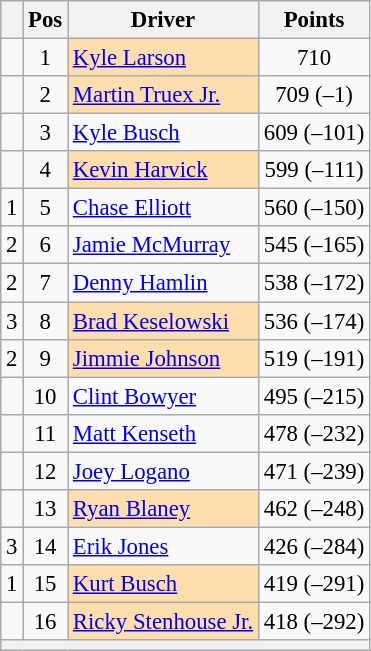<table class="wikitable" style="font-size: 95%">
<tr>
<th></th>
<th>Pos</th>
<th>Driver</th>
<th>Points</th>
</tr>
<tr>
<td align="left"></td>
<td style="text-align:center;">1</td>
<td style="background:#FFDEAD;"><a href='#'>Kyle Larson</a></td>
<td style="text-align:center;">710</td>
</tr>
<tr>
<td align="left"></td>
<td style="text-align:center;">2</td>
<td style="background:#FFDEAD;"><a href='#'>Martin Truex Jr.</a></td>
<td style="text-align:center;">709 (–1)</td>
</tr>
<tr>
<td align="left"></td>
<td style="text-align:center;">3</td>
<td><a href='#'>Kyle Busch</a></td>
<td style="text-align:center;">609 (–101)</td>
</tr>
<tr>
<td align="left"></td>
<td style="text-align:center;">4</td>
<td style="background:#FFDEAD;"><a href='#'>Kevin Harvick</a></td>
<td style="text-align:center;">599 (–111)</td>
</tr>
<tr>
<td align="left"> 1</td>
<td style="text-align:center;">5</td>
<td><a href='#'>Chase Elliott</a></td>
<td style="text-align:center;">560 (–150)</td>
</tr>
<tr>
<td align="left"> 2</td>
<td style="text-align:center;">6</td>
<td><a href='#'>Jamie McMurray</a></td>
<td style="text-align:center;">545 (–165)</td>
</tr>
<tr>
<td align="left"> 2</td>
<td style="text-align:center;">7</td>
<td><a href='#'>Denny Hamlin</a></td>
<td style="text-align:center;">538 (–172)</td>
</tr>
<tr>
<td align="left"> 3</td>
<td style="text-align:center;">8</td>
<td style="background:#FFDEAD;"><a href='#'>Brad Keselowski</a></td>
<td style="text-align:center;">536 (–174)</td>
</tr>
<tr>
<td align="left"> 2</td>
<td style="text-align:center;">9</td>
<td style="background:#FFDEAD;"><a href='#'>Jimmie Johnson</a></td>
<td style="text-align:center;">519 (–191)</td>
</tr>
<tr>
<td align="left"></td>
<td style="text-align:center;">10</td>
<td><a href='#'>Clint Bowyer</a></td>
<td style="text-align:center;">495 (–215)</td>
</tr>
<tr>
<td align="left"></td>
<td style="text-align:center;">11</td>
<td><a href='#'>Matt Kenseth</a></td>
<td style="text-align:center;">478 (–232)</td>
</tr>
<tr>
<td align="left"></td>
<td style="text-align:center;">12</td>
<td><a href='#'>Joey Logano</a></td>
<td style="text-align:center;">471 (–239)</td>
</tr>
<tr>
<td align="left"></td>
<td style="text-align:center;">13</td>
<td style="background:#FFDEAD;"><a href='#'>Ryan Blaney</a></td>
<td style="text-align:center;">462 (–248)</td>
</tr>
<tr>
<td align="left"> 3</td>
<td style="text-align:center;">14</td>
<td><a href='#'>Erik Jones</a></td>
<td style="text-align:center;">426 (–284)</td>
</tr>
<tr>
<td align="left"> 1</td>
<td style="text-align:center;">15</td>
<td style="background:#FFDEAD;"><a href='#'>Kurt Busch</a></td>
<td style="text-align:center;">419 (–291)</td>
</tr>
<tr>
<td align="left"></td>
<td style="text-align:center;">16</td>
<td style="background:#FFDEAD;"><a href='#'>Ricky Stenhouse Jr.</a></td>
<td style="text-align:center;">418 (–292)</td>
</tr>
<tr class="sortbottom">
<th colspan="9"></th>
</tr>
</table>
